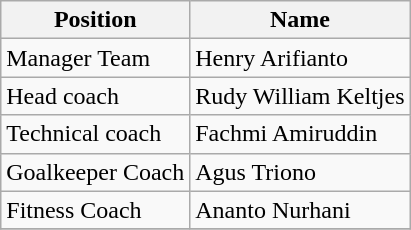<table class="wikitable">
<tr>
<th>Position</th>
<th>Name</th>
</tr>
<tr>
<td>Manager Team</td>
<td> Henry Arifianto</td>
</tr>
<tr>
<td>Head coach</td>
<td> Rudy William Keltjes</td>
</tr>
<tr>
<td>Technical coach</td>
<td> Fachmi Amiruddin</td>
</tr>
<tr>
<td>Goalkeeper Coach</td>
<td> Agus Triono</td>
</tr>
<tr>
<td>Fitness Coach</td>
<td> Ananto Nurhani</td>
</tr>
<tr>
</tr>
</table>
